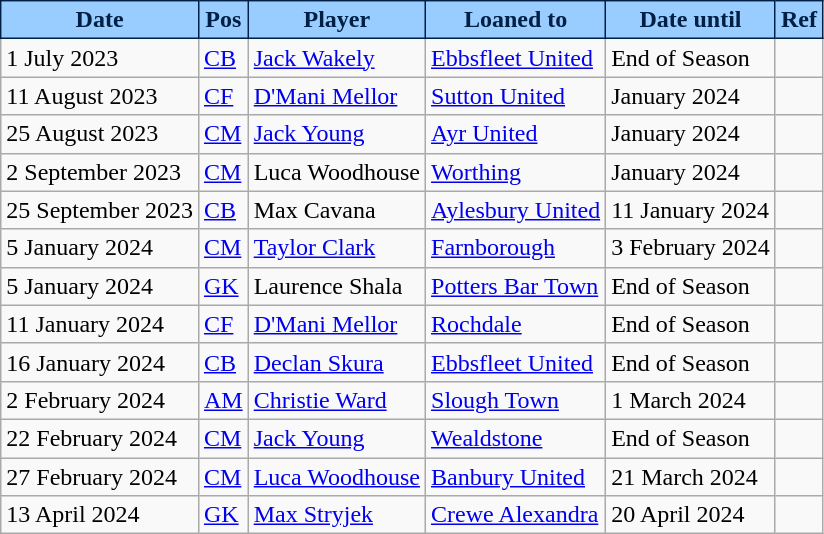<table class="wikitable plainrowheaders sortable">
<tr>
<th style="background:#99ccff; color:#001f44; border:1px solid #001f44">Date</th>
<th style="background:#99ccff; color:#001f44; border:1px solid #001f44">Pos</th>
<th style="background:#99ccff; color:#001f44; border:1px solid #001f44">Player</th>
<th style="background:#99ccff; color:#001f44; border:1px solid #001f44">Loaned to</th>
<th style="background:#99ccff; color:#001f44; border:1px solid #001f44">Date until</th>
<th style="background:#99ccff; color:#001f44; border:1px solid #001f44">Ref</th>
</tr>
<tr>
<td>1 July 2023</td>
<td><a href='#'>CB</a></td>
<td> <a href='#'>Jack Wakely</a></td>
<td> <a href='#'>Ebbsfleet United</a></td>
<td>End of Season</td>
<td></td>
</tr>
<tr>
<td>11 August 2023</td>
<td><a href='#'>CF</a></td>
<td> <a href='#'>D'Mani Mellor</a></td>
<td> <a href='#'>Sutton United</a></td>
<td>January 2024</td>
<td></td>
</tr>
<tr>
<td>25 August 2023</td>
<td><a href='#'>CM</a></td>
<td> <a href='#'>Jack Young</a></td>
<td> <a href='#'>Ayr United</a></td>
<td>January 2024</td>
<td></td>
</tr>
<tr>
<td>2 September 2023</td>
<td><a href='#'>CM</a></td>
<td> Luca Woodhouse</td>
<td> <a href='#'>Worthing</a></td>
<td>January 2024</td>
<td></td>
</tr>
<tr>
<td>25 September 2023</td>
<td><a href='#'>CB</a></td>
<td> Max Cavana</td>
<td> <a href='#'>Aylesbury United</a></td>
<td>11 January 2024</td>
<td></td>
</tr>
<tr>
<td>5 January 2024</td>
<td><a href='#'>CM</a></td>
<td> <a href='#'>Taylor Clark</a></td>
<td> <a href='#'>Farnborough</a></td>
<td>3 February 2024</td>
<td></td>
</tr>
<tr>
<td>5 January 2024</td>
<td><a href='#'>GK</a></td>
<td> Laurence Shala</td>
<td> <a href='#'>Potters Bar Town</a></td>
<td>End of Season</td>
<td></td>
</tr>
<tr>
<td>11 January 2024</td>
<td><a href='#'>CF</a></td>
<td> <a href='#'>D'Mani Mellor</a></td>
<td> <a href='#'>Rochdale</a></td>
<td>End of Season</td>
<td></td>
</tr>
<tr>
<td>16 January 2024</td>
<td><a href='#'>CB</a></td>
<td> <a href='#'>Declan Skura</a></td>
<td> <a href='#'>Ebbsfleet United</a></td>
<td>End of Season</td>
<td></td>
</tr>
<tr>
<td>2 February 2024</td>
<td><a href='#'>AM</a></td>
<td> <a href='#'>Christie Ward</a></td>
<td> <a href='#'>Slough Town</a></td>
<td>1 March 2024</td>
<td></td>
</tr>
<tr>
<td>22 February 2024</td>
<td><a href='#'>CM</a></td>
<td> <a href='#'>Jack Young</a></td>
<td> <a href='#'>Wealdstone</a></td>
<td>End of Season</td>
<td></td>
</tr>
<tr>
<td>27 February 2024</td>
<td><a href='#'>CM</a></td>
<td> <a href='#'>Luca Woodhouse</a></td>
<td> <a href='#'>Banbury United</a></td>
<td>21 March 2024</td>
<td></td>
</tr>
<tr>
<td>13 April 2024</td>
<td><a href='#'>GK</a></td>
<td> <a href='#'>Max Stryjek</a></td>
<td> <a href='#'>Crewe Alexandra</a></td>
<td>20 April 2024</td>
<td></td>
</tr>
</table>
